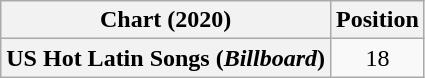<table class="wikitable plainrowheaders" style="text-align:center">
<tr>
<th scope="col">Chart (2020)</th>
<th scope="col">Position</th>
</tr>
<tr>
<th scope="row">US Hot Latin Songs (<em>Billboard</em>)</th>
<td>18</td>
</tr>
</table>
